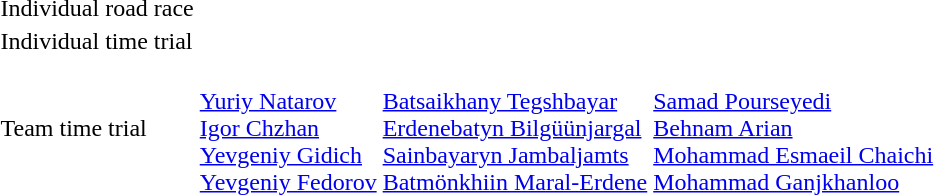<table>
<tr>
<td>Individual road race</td>
<td></td>
<td></td>
<td></td>
</tr>
<tr>
<td>Individual time trial</td>
<td></td>
<td></td>
<td></td>
</tr>
<tr>
<td>Team time trial</td>
<td><br><a href='#'>Yuriy Natarov</a><br><a href='#'>Igor Chzhan</a><br><a href='#'>Yevgeniy Gidich</a><br><a href='#'>Yevgeniy Fedorov</a></td>
<td><br><a href='#'>Batsaikhany Tegshbayar</a><br><a href='#'>Erdenebatyn Bilgüünjargal</a><br><a href='#'>Sainbayaryn Jambaljamts</a><br><a href='#'>Batmönkhiin Maral-Erdene</a></td>
<td><br><a href='#'>Samad Pourseyedi</a><br><a href='#'>Behnam Arian</a><br><a href='#'>Mohammad Esmaeil Chaichi</a><br><a href='#'>Mohammad Ganjkhanloo</a></td>
</tr>
</table>
